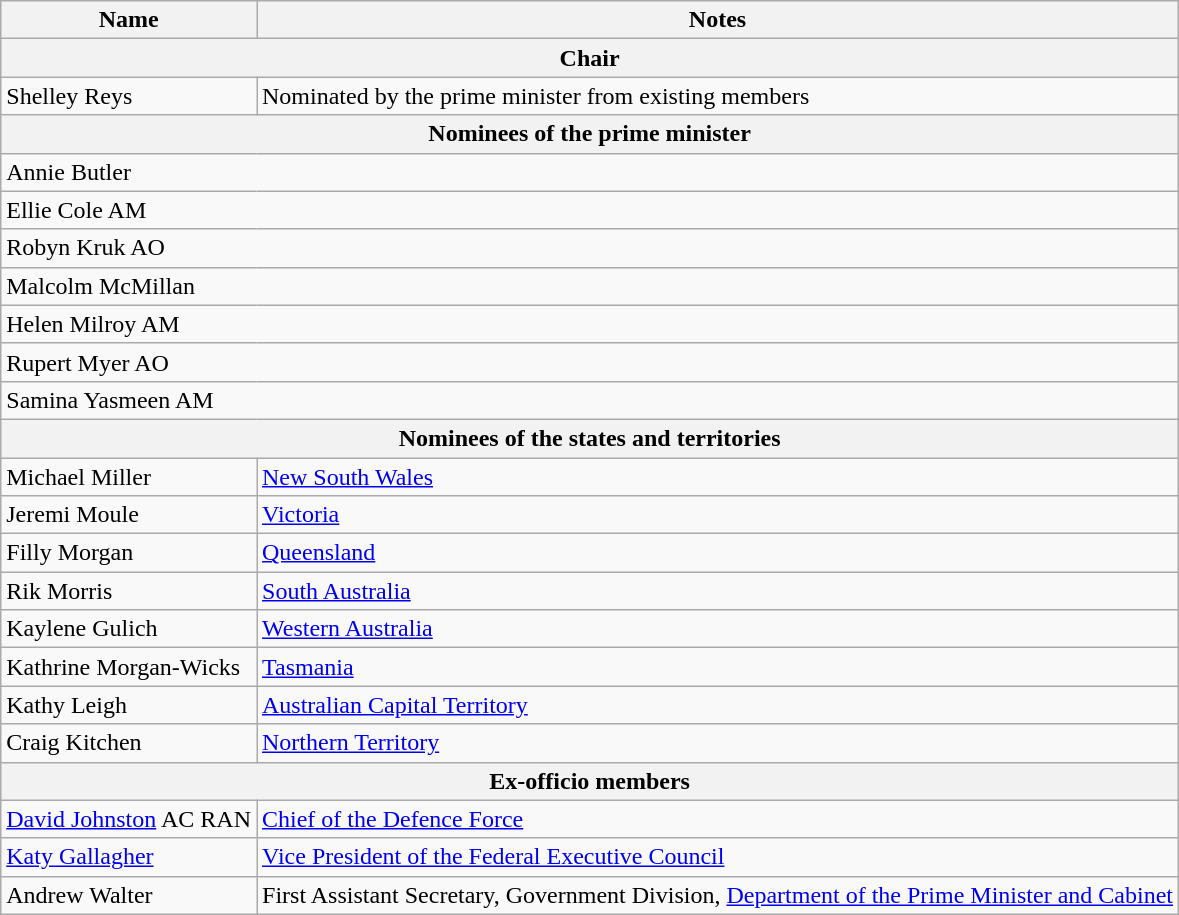<table class="wikitable" style="text-align:left;">
<tr>
<th>Name</th>
<th>Notes</th>
</tr>
<tr>
<th colspan="2">Chair</th>
</tr>
<tr>
<td>Shelley Reys </td>
<td>Nominated by the prime minister from existing members</td>
</tr>
<tr>
<th colspan="2">Nominees of the prime minister</th>
</tr>
<tr>
<td colspan="2">Annie Butler</td>
</tr>
<tr>
<td colspan="2">Ellie Cole AM</td>
</tr>
<tr>
<td colspan="2">Robyn Kruk AO</td>
</tr>
<tr>
<td colspan="2">Malcolm McMillan</td>
</tr>
<tr>
<td colspan="2">Helen Milroy AM</td>
</tr>
<tr>
<td colspan="2">Rupert Myer AO</td>
</tr>
<tr>
<td colspan="2">Samina Yasmeen AM</td>
</tr>
<tr>
<th colspan="2">Nominees of the states and territories</th>
</tr>
<tr>
<td>Michael Miller </td>
<td><a href='#'>New South Wales</a></td>
</tr>
<tr>
<td>Jeremi Moule</td>
<td><a href='#'>Victoria</a></td>
</tr>
<tr>
<td>Filly Morgan </td>
<td><a href='#'>Queensland</a></td>
</tr>
<tr>
<td>Rik Morris</td>
<td><a href='#'>South Australia</a></td>
</tr>
<tr>
<td>Kaylene Gulich</td>
<td><a href='#'>Western Australia</a></td>
</tr>
<tr>
<td>Kathrine Morgan-Wicks </td>
<td><a href='#'>Tasmania</a></td>
</tr>
<tr>
<td>Kathy Leigh</td>
<td><a href='#'>Australian Capital Territory</a></td>
</tr>
<tr>
<td>Craig Kitchen </td>
<td><a href='#'>Northern Territory</a></td>
</tr>
<tr>
<th colspan="2">Ex-officio members</th>
</tr>
<tr>
<td><a href='#'>David Johnston</a> AC RAN</td>
<td><a href='#'>Chief of the Defence Force</a></td>
</tr>
<tr>
<td><a href='#'>Katy Gallagher</a></td>
<td><a href='#'>Vice President of the Federal Executive Council</a></td>
</tr>
<tr>
<td>Andrew Walter</td>
<td>First Assistant Secretary, Government Division, <a href='#'>Department of the Prime Minister and Cabinet</a></td>
</tr>
</table>
